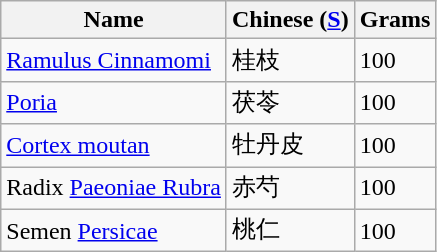<table class="wikitable sortable">
<tr>
<th>Name</th>
<th>Chinese (<a href='#'>S</a>)</th>
<th>Grams</th>
</tr>
<tr>
<td><a href='#'>Ramulus Cinnamomi</a></td>
<td>桂枝</td>
<td>100</td>
</tr>
<tr>
<td><a href='#'>Poria</a></td>
<td>茯苓</td>
<td>100</td>
</tr>
<tr>
<td><a href='#'>Cortex moutan</a></td>
<td>牡丹皮</td>
<td>100</td>
</tr>
<tr>
<td>Radix <a href='#'>Paeoniae Rubra</a></td>
<td>赤芍</td>
<td>100</td>
</tr>
<tr>
<td>Semen <a href='#'>Persicae</a></td>
<td>桃仁</td>
<td>100</td>
</tr>
</table>
